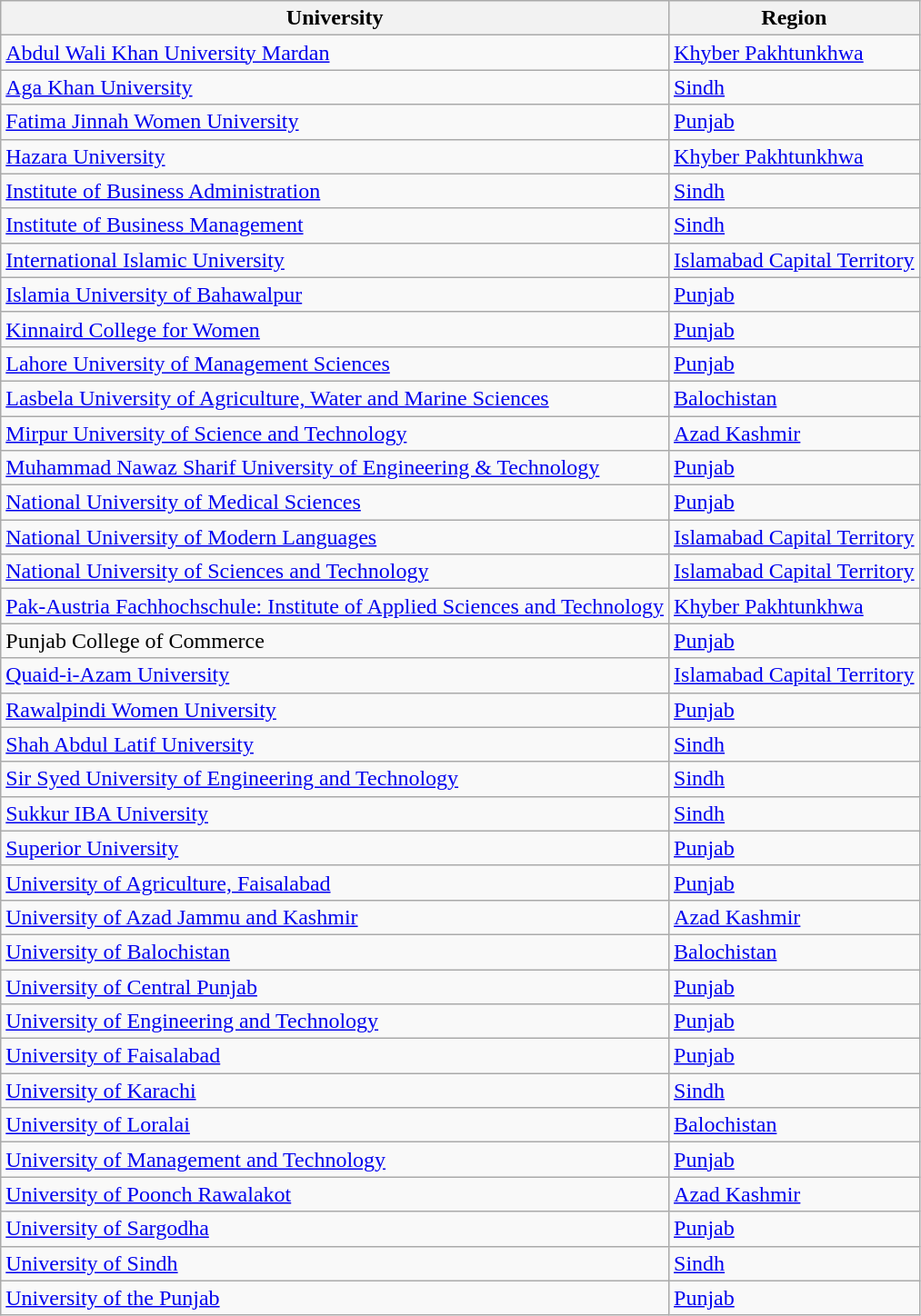<table class="wikitable">
<tr>
<th rowspan=>University</th>
<th rowspan=>Region</th>
</tr>
<tr>
<td><a href='#'>Abdul Wali Khan University Mardan</a></td>
<td><a href='#'>Khyber Pakhtunkhwa</a></td>
</tr>
<tr>
<td><a href='#'>Aga Khan University</a></td>
<td><a href='#'>Sindh</a></td>
</tr>
<tr>
<td><a href='#'>Fatima Jinnah Women University</a></td>
<td><a href='#'>Punjab</a></td>
</tr>
<tr>
<td><a href='#'>Hazara University</a></td>
<td><a href='#'>Khyber Pakhtunkhwa</a></td>
</tr>
<tr>
<td><a href='#'>Institute of Business Administration</a></td>
<td><a href='#'>Sindh</a></td>
</tr>
<tr>
<td><a href='#'>Institute of Business Management</a></td>
<td><a href='#'>Sindh</a></td>
</tr>
<tr>
<td><a href='#'>International Islamic University</a></td>
<td><a href='#'>Islamabad Capital Territory</a></td>
</tr>
<tr>
<td><a href='#'>Islamia University of Bahawalpur</a></td>
<td><a href='#'>Punjab</a></td>
</tr>
<tr>
<td><a href='#'>Kinnaird College for Women</a></td>
<td><a href='#'>Punjab</a></td>
</tr>
<tr>
<td><a href='#'>Lahore University of Management Sciences</a></td>
<td><a href='#'>Punjab</a></td>
</tr>
<tr>
<td><a href='#'>Lasbela University of Agriculture, Water and Marine Sciences</a></td>
<td><a href='#'>Balochistan</a></td>
</tr>
<tr>
<td><a href='#'>Mirpur University of Science and Technology</a></td>
<td><a href='#'>Azad Kashmir</a></td>
</tr>
<tr>
<td><a href='#'>Muhammad Nawaz Sharif University of Engineering & Technology</a></td>
<td><a href='#'>Punjab</a></td>
</tr>
<tr>
<td><a href='#'>National University of Medical Sciences</a></td>
<td><a href='#'>Punjab</a></td>
</tr>
<tr>
<td><a href='#'>National University of Modern Languages</a></td>
<td><a href='#'>Islamabad Capital Territory</a></td>
</tr>
<tr>
<td><a href='#'>National University of Sciences and Technology</a></td>
<td><a href='#'>Islamabad Capital Territory</a></td>
</tr>
<tr>
<td><a href='#'>Pak-Austria Fachhochschule: Institute of Applied Sciences and Technology</a></td>
<td><a href='#'>Khyber Pakhtunkhwa</a></td>
</tr>
<tr>
<td>Punjab College of Commerce</td>
<td><a href='#'>Punjab</a></td>
</tr>
<tr>
<td><a href='#'>Quaid-i-Azam University</a></td>
<td><a href='#'>Islamabad Capital Territory</a></td>
</tr>
<tr>
<td><a href='#'>Rawalpindi Women University</a></td>
<td><a href='#'>Punjab</a></td>
</tr>
<tr>
<td><a href='#'>Shah Abdul Latif University</a></td>
<td><a href='#'>Sindh</a></td>
</tr>
<tr>
<td><a href='#'>Sir Syed University of Engineering and Technology</a></td>
<td><a href='#'>Sindh</a></td>
</tr>
<tr>
<td><a href='#'>Sukkur IBA University</a></td>
<td><a href='#'>Sindh</a></td>
</tr>
<tr>
<td><a href='#'>Superior University</a></td>
<td><a href='#'>Punjab</a></td>
</tr>
<tr>
<td><a href='#'>University of Agriculture, Faisalabad</a></td>
<td><a href='#'>Punjab</a></td>
</tr>
<tr>
<td><a href='#'>University of Azad Jammu and Kashmir</a></td>
<td><a href='#'>Azad Kashmir</a></td>
</tr>
<tr>
<td><a href='#'>University of Balochistan</a></td>
<td><a href='#'>Balochistan</a></td>
</tr>
<tr>
<td><a href='#'>University of Central Punjab</a></td>
<td><a href='#'>Punjab</a></td>
</tr>
<tr>
<td><a href='#'>University of Engineering and Technology</a></td>
<td><a href='#'>Punjab</a></td>
</tr>
<tr>
<td><a href='#'>University of Faisalabad</a></td>
<td><a href='#'>Punjab</a></td>
</tr>
<tr>
<td><a href='#'>University of Karachi</a></td>
<td><a href='#'>Sindh</a></td>
</tr>
<tr>
<td><a href='#'>University of Loralai</a></td>
<td><a href='#'>Balochistan</a></td>
</tr>
<tr>
<td><a href='#'>University of Management and Technology</a></td>
<td><a href='#'>Punjab</a></td>
</tr>
<tr>
<td><a href='#'>University of Poonch Rawalakot</a></td>
<td><a href='#'>Azad Kashmir</a></td>
</tr>
<tr>
<td><a href='#'>University of Sargodha</a></td>
<td><a href='#'>Punjab</a></td>
</tr>
<tr>
<td><a href='#'>University of Sindh</a></td>
<td><a href='#'>Sindh</a></td>
</tr>
<tr>
<td><a href='#'>University of the Punjab</a></td>
<td><a href='#'>Punjab</a></td>
</tr>
</table>
